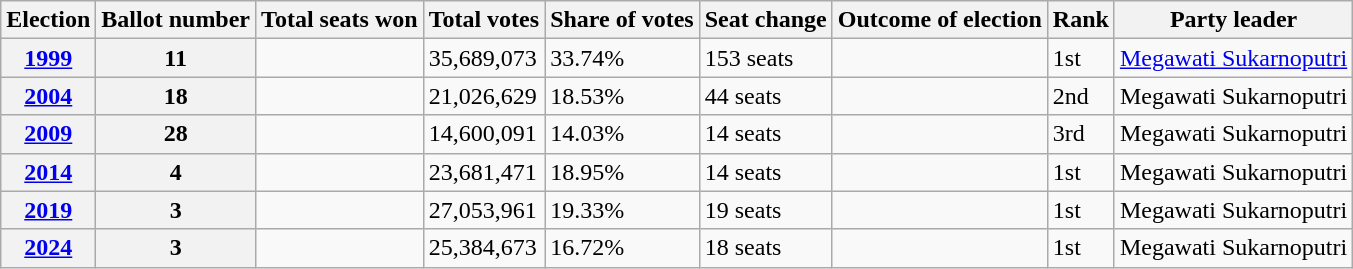<table class="wikitable">
<tr>
<th>Election</th>
<th>Ballot number</th>
<th>Total seats won</th>
<th>Total votes</th>
<th>Share of votes</th>
<th>Seat change</th>
<th>Outcome of election</th>
<th>Rank</th>
<th>Party leader</th>
</tr>
<tr>
<th><a href='#'>1999</a></th>
<th>11</th>
<td></td>
<td>35,689,073</td>
<td>33.74%</td>
<td>153 seats</td>
<td></td>
<td>1st</td>
<td><a href='#'>Megawati Sukarnoputri</a></td>
</tr>
<tr>
<th><a href='#'>2004</a></th>
<th>18</th>
<td></td>
<td>21,026,629</td>
<td>18.53%</td>
<td>44 seats</td>
<td></td>
<td>2nd</td>
<td>Megawati Sukarnoputri</td>
</tr>
<tr>
<th><a href='#'>2009</a></th>
<th>28</th>
<td></td>
<td>14,600,091</td>
<td>14.03%</td>
<td>14 seats</td>
<td></td>
<td>3rd</td>
<td>Megawati Sukarnoputri</td>
</tr>
<tr>
<th><a href='#'>2014</a></th>
<th>4</th>
<td></td>
<td>23,681,471</td>
<td>18.95%</td>
<td>14 seats</td>
<td></td>
<td>1st</td>
<td>Megawati Sukarnoputri</td>
</tr>
<tr>
<th><a href='#'>2019</a></th>
<th>3</th>
<td></td>
<td>27,053,961</td>
<td>19.33%</td>
<td>19 seats</td>
<td></td>
<td>1st</td>
<td>Megawati Sukarnoputri</td>
</tr>
<tr>
<th><a href='#'>2024</a></th>
<th>3</th>
<td></td>
<td>25,384,673</td>
<td>16.72%</td>
<td>18 seats</td>
<td></td>
<td>1st</td>
<td>Megawati Sukarnoputri</td>
</tr>
</table>
